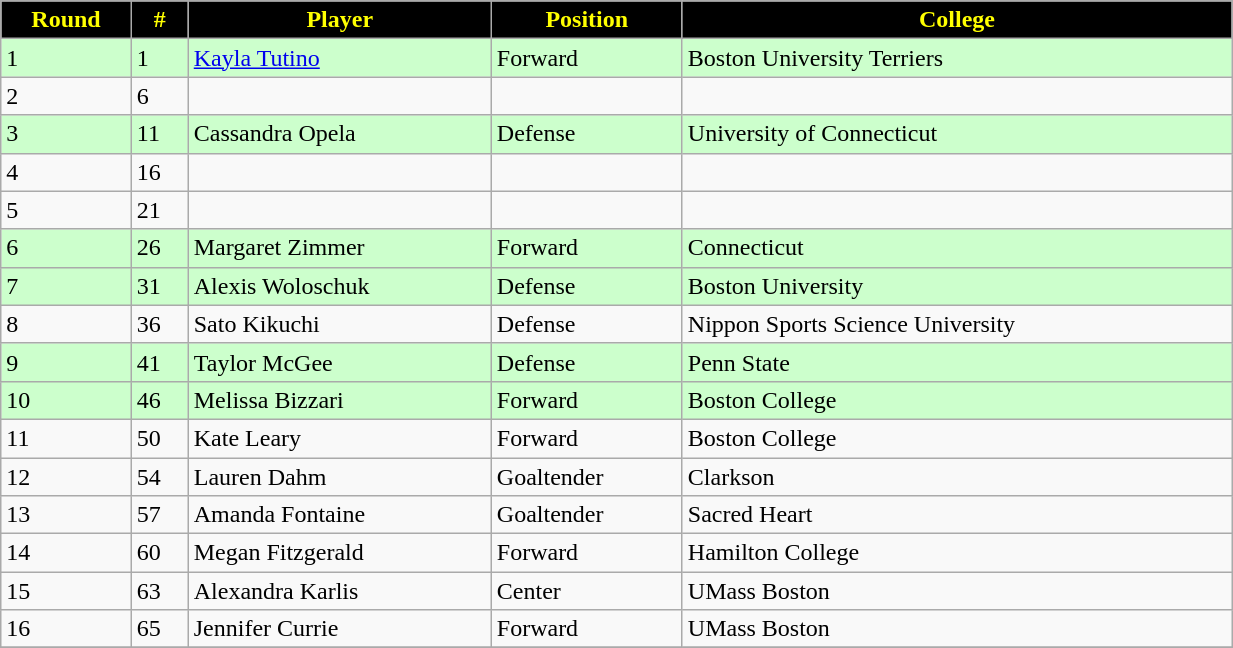<table class="wikitable" width="65%">
<tr align="center">
<th style="background:black;color:yellow;">Round</th>
<th style="background:black;color:yellow;">#</th>
<th style="background:black;color:yellow;">Player</th>
<th style="background:black;color:yellow;">Position</th>
<th style="background:black;color:yellow;">College</th>
</tr>
<tr bgcolor="#CCFFCC">
<td>1</td>
<td>1</td>
<td><a href='#'>Kayla Tutino</a></td>
<td>Forward</td>
<td>Boston University Terriers</td>
</tr>
<tr>
<td>2</td>
<td>6</td>
<td></td>
<td></td>
<td></td>
</tr>
<tr bgcolor="#CCFFCC">
<td>3</td>
<td>11</td>
<td>Cassandra Opela</td>
<td>Defense</td>
<td>University of Connecticut</td>
</tr>
<tr>
<td>4</td>
<td>16</td>
<td></td>
<td></td>
<td></td>
</tr>
<tr>
<td>5</td>
<td>21</td>
<td></td>
<td></td>
<td></td>
</tr>
<tr bgcolor="#CCFFCC">
<td>6</td>
<td>26</td>
<td>Margaret Zimmer</td>
<td>Forward</td>
<td>Connecticut</td>
</tr>
<tr bgcolor="#CCFFCC">
<td>7</td>
<td>31</td>
<td>Alexis Woloschuk</td>
<td>Defense</td>
<td>Boston University</td>
</tr>
<tr>
<td>8</td>
<td>36</td>
<td>Sato Kikuchi</td>
<td>Defense</td>
<td>Nippon Sports Science University</td>
</tr>
<tr bgcolor="#CCFFCC">
<td>9</td>
<td>41</td>
<td>Taylor McGee</td>
<td>Defense</td>
<td>Penn State</td>
</tr>
<tr bgcolor="#CCFFCC">
<td>10</td>
<td>46</td>
<td>Melissa Bizzari</td>
<td>Forward</td>
<td>Boston College</td>
</tr>
<tr>
<td>11</td>
<td>50</td>
<td>Kate Leary</td>
<td>Forward</td>
<td>Boston College</td>
</tr>
<tr>
<td>12</td>
<td>54</td>
<td>Lauren Dahm</td>
<td>Goaltender</td>
<td>Clarkson</td>
</tr>
<tr>
<td>13</td>
<td>57</td>
<td>Amanda Fontaine</td>
<td>Goaltender</td>
<td>Sacred Heart</td>
</tr>
<tr>
<td>14</td>
<td>60</td>
<td>Megan Fitzgerald</td>
<td>Forward</td>
<td>Hamilton College</td>
</tr>
<tr>
<td>15</td>
<td>63</td>
<td>Alexandra Karlis</td>
<td>Center</td>
<td>UMass Boston</td>
</tr>
<tr>
<td>16</td>
<td>65</td>
<td>Jennifer Currie</td>
<td>Forward</td>
<td>UMass Boston</td>
</tr>
<tr>
</tr>
</table>
